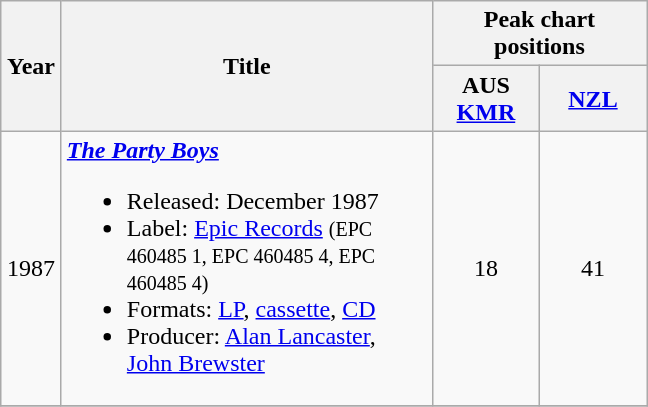<table class="wikitable">
<tr>
<th rowspan="2" width="33">Year</th>
<th rowspan="2" width="240">Title</th>
<th colspan="2">Peak chart positions</th>
</tr>
<tr>
<th style="width:4em">AUS<br><a href='#'>KMR</a><br></th>
<th style="width:4em"><a href='#'>NZL</a><br></th>
</tr>
<tr>
<td align="center">1987</td>
<td><strong><em><a href='#'>The Party Boys</a></em></strong><br><ul><li>Released: December 1987</li><li>Label: <a href='#'>Epic Records</a> <small>(EPC 460485 1, EPC 460485 4, EPC 460485 4)</small></li><li>Formats: <a href='#'>LP</a>, <a href='#'>cassette</a>, <a href='#'>CD</a></li><li>Producer: <a href='#'>Alan Lancaster</a>, <a href='#'>John Brewster</a></li></ul></td>
<td align="center">18</td>
<td align="center">41</td>
</tr>
<tr>
</tr>
</table>
